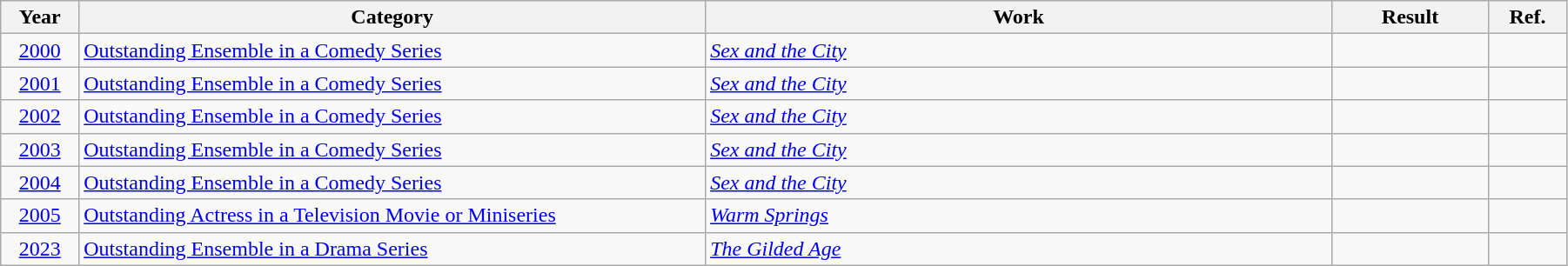<table class="wikitable sortable" width="95%">
<tr>
<th width="5%">Year</th>
<th width="40%">Category</th>
<th width="40%">Work</th>
<th width="10%">Result</th>
<th width="5%">Ref.</th>
</tr>
<tr>
<td align="center"><a href='#'>2000</a></td>
<td><a href='#'>Outstanding Ensemble in a Comedy Series</a></td>
<td><em><a href='#'>Sex and the City</a></em></td>
<td></td>
<td align="center"></td>
</tr>
<tr>
<td align="center"><a href='#'>2001</a></td>
<td><a href='#'>Outstanding Ensemble in a Comedy Series</a></td>
<td><em><a href='#'>Sex and the City</a></em></td>
<td></td>
<td align="center"></td>
</tr>
<tr>
<td align="center"><a href='#'>2002</a></td>
<td><a href='#'>Outstanding Ensemble in a Comedy Series</a></td>
<td><em><a href='#'>Sex and the City</a></em></td>
<td></td>
<td align="center"></td>
</tr>
<tr>
<td align="center"><a href='#'>2003</a></td>
<td><a href='#'>Outstanding Ensemble in a Comedy Series</a></td>
<td><em><a href='#'>Sex and the City</a></em></td>
<td></td>
<td align="center"></td>
</tr>
<tr>
<td align="center"><a href='#'>2004</a></td>
<td><a href='#'>Outstanding Ensemble in a Comedy Series</a></td>
<td><em><a href='#'>Sex and the City</a></em></td>
<td></td>
<td align="center"></td>
</tr>
<tr>
<td align="center"><a href='#'>2005</a></td>
<td><a href='#'>Outstanding Actress in a Television Movie or Miniseries</a></td>
<td><em><a href='#'>Warm Springs</a></em></td>
<td></td>
<td align="center"></td>
</tr>
<tr>
<td align="center"><a href='#'>2023</a></td>
<td><a href='#'>Outstanding Ensemble in a Drama Series</a></td>
<td><em><a href='#'>The Gilded Age</a></em></td>
<td></td>
<td align="center"></td>
</tr>
</table>
